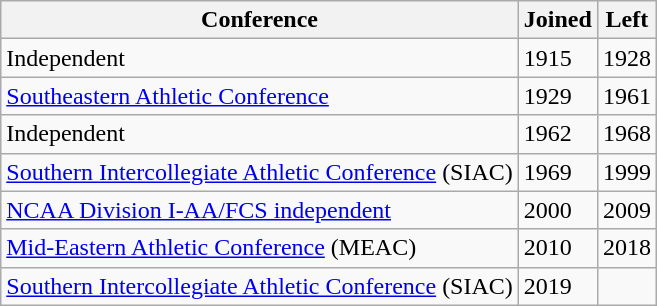<table class="wikitable">
<tr>
<th>Conference</th>
<th>Joined</th>
<th>Left</th>
</tr>
<tr>
<td>Independent</td>
<td>1915</td>
<td>1928</td>
</tr>
<tr>
<td><a href='#'>Southeastern Athletic Conference</a></td>
<td>1929</td>
<td>1961</td>
</tr>
<tr>
<td>Independent</td>
<td>1962</td>
<td>1968</td>
</tr>
<tr>
<td><a href='#'>Southern Intercollegiate Athletic Conference</a> (SIAC)</td>
<td>1969</td>
<td>1999</td>
</tr>
<tr>
<td><a href='#'>NCAA Division I-AA/FCS independent</a></td>
<td>2000</td>
<td>2009</td>
</tr>
<tr>
<td><a href='#'>Mid-Eastern Athletic Conference</a> (MEAC)</td>
<td>2010</td>
<td>2018</td>
</tr>
<tr>
<td><a href='#'>Southern Intercollegiate Athletic Conference</a> (SIAC)</td>
<td>2019</td>
<td></td>
</tr>
</table>
